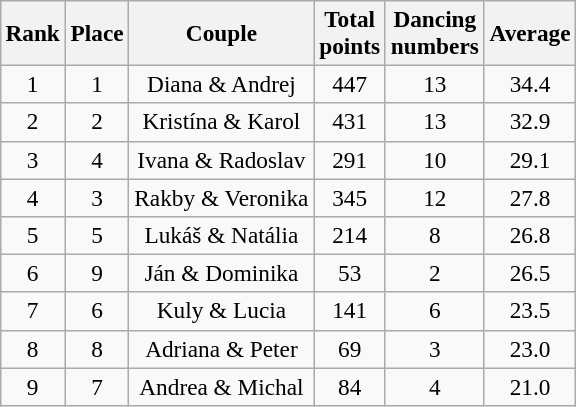<table class="wikitable sortable" style="margin:auto; text-align:center; font-size:97%;">
<tr>
<th class=unsortable>Rank</th>
<th>Place</th>
<th class=unsortable>Couple</th>
<th>Total <br>points</th>
<th>Dancing <br>numbers</th>
<th>Average</th>
</tr>
<tr>
<td>1</td>
<td>1</td>
<td>Diana & Andrej</td>
<td>447</td>
<td>13</td>
<td>34.4</td>
</tr>
<tr>
<td>2</td>
<td>2</td>
<td>Kristína & Karol</td>
<td>431</td>
<td>13</td>
<td>32.9</td>
</tr>
<tr>
<td>3</td>
<td>4</td>
<td>Ivana & Radoslav</td>
<td>291</td>
<td>10</td>
<td>29.1</td>
</tr>
<tr>
<td>4</td>
<td>3</td>
<td>Rakby & Veronika</td>
<td>345</td>
<td>12</td>
<td>27.8</td>
</tr>
<tr>
<td>5</td>
<td>5</td>
<td>Lukáš & Natália</td>
<td>214</td>
<td>8</td>
<td>26.8</td>
</tr>
<tr>
<td>6</td>
<td>9</td>
<td>Ján & Dominika</td>
<td>53</td>
<td>2</td>
<td>26.5</td>
</tr>
<tr>
<td>7</td>
<td>6</td>
<td>Kuly & Lucia</td>
<td>141</td>
<td>6</td>
<td>23.5</td>
</tr>
<tr>
<td>8</td>
<td>8</td>
<td>Adriana & Peter</td>
<td>69</td>
<td>3</td>
<td>23.0</td>
</tr>
<tr>
<td>9</td>
<td>7</td>
<td>Andrea & Michal</td>
<td>84</td>
<td>4</td>
<td>21.0</td>
</tr>
</table>
